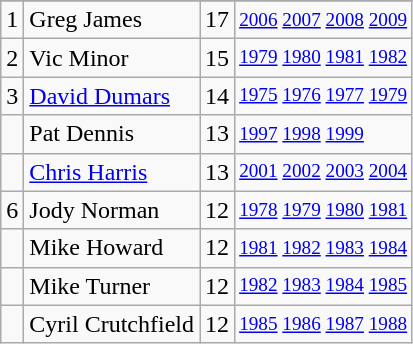<table class="wikitable">
<tr>
</tr>
<tr>
<td>1</td>
<td>Greg James</td>
<td>17</td>
<td style="font-size:80%;"><a href='#'>2006</a> <a href='#'>2007</a> <a href='#'>2008</a> <a href='#'>2009</a></td>
</tr>
<tr>
<td>2</td>
<td>Vic Minor</td>
<td>15</td>
<td style="font-size:80%;"><a href='#'>1979</a> <a href='#'>1980</a> <a href='#'>1981</a> <a href='#'>1982</a></td>
</tr>
<tr>
<td>3</td>
<td><a href='#'>David Dumars</a></td>
<td>14</td>
<td style="font-size:80%;"><a href='#'>1975</a> <a href='#'>1976</a> <a href='#'>1977</a> <a href='#'>1979</a></td>
</tr>
<tr>
<td></td>
<td>Pat Dennis</td>
<td>13</td>
<td style="font-size:80%;"><a href='#'>1997</a> <a href='#'>1998</a> <a href='#'>1999</a></td>
</tr>
<tr>
<td></td>
<td><a href='#'>Chris Harris</a></td>
<td>13</td>
<td style="font-size:80%;"><a href='#'>2001</a> <a href='#'>2002</a> <a href='#'>2003</a> <a href='#'>2004</a></td>
</tr>
<tr>
<td>6</td>
<td>Jody Norman</td>
<td>12</td>
<td style="font-size:80%;"><a href='#'>1978</a> <a href='#'>1979</a> <a href='#'>1980</a> <a href='#'>1981</a></td>
</tr>
<tr>
<td></td>
<td>Mike Howard</td>
<td>12</td>
<td style="font-size:80%;"><a href='#'>1981</a> <a href='#'>1982</a> <a href='#'>1983</a> <a href='#'>1984</a></td>
</tr>
<tr>
<td></td>
<td>Mike Turner</td>
<td>12</td>
<td style="font-size:80%;"><a href='#'>1982</a> <a href='#'>1983</a> <a href='#'>1984</a> <a href='#'>1985</a></td>
</tr>
<tr>
<td></td>
<td>Cyril Crutchfield</td>
<td>12</td>
<td style="font-size:80%;"><a href='#'>1985</a> <a href='#'>1986</a> <a href='#'>1987</a> <a href='#'>1988</a></td>
</tr>
</table>
